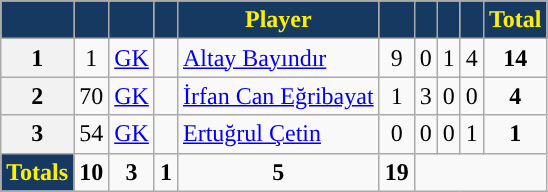<table class="wikitable" style="text-align:center">
<tr>
<th style="background:#163962; color:#FFF000; "></th>
<th style="background:#163962; color:#FFF000; "></th>
<th style="background:#163962; color:#FFF000; "></th>
<th style="background:#163962; color:#FFF000; "></th>
<th style="background:#163962; color:#FFF000; ">Player</th>
<th style="background:#163962; color:#FFF000; "></th>
<th style="background:#163962; color:#FFF000; "></th>
<th style="background:#163962; color:#FFF000; "></th>
<th style="background:#163962; color:#FFF000; "></th>
<th style="background:#163962; color:#FFF000; ">Total</th>
</tr>
<tr>
<th>1</th>
<td>1</td>
<td><a href='#'>GK</a></td>
<td></td>
<td align=left><a href='#'>Altay Bayındır</a></td>
<td>9</td>
<td>0</td>
<td>1</td>
<td>4</td>
<td><strong>14</strong></td>
</tr>
<tr>
<th>2</th>
<td>70</td>
<td><a href='#'>GK</a></td>
<td></td>
<td align=left><a href='#'>İrfan Can Eğribayat</a></td>
<td>1</td>
<td>3</td>
<td>0</td>
<td>0</td>
<td><strong>4</strong></td>
</tr>
<tr>
<th>3</th>
<td>54</td>
<td><a href='#'>GK</a></td>
<td></td>
<td align=left><a href='#'>Ertuğrul Çetin</a></td>
<td>0</td>
<td>0</td>
<td>0</td>
<td>1</td>
<td><strong>1</strong></td>
</tr>
<tr>
<td style="background:#163962; color:#FFF000; "><strong>Totals</strong></td>
<td><strong>10</strong></td>
<td><strong>3</strong></td>
<td><strong>1</strong></td>
<td><strong>5</strong></td>
<td><strong>19</strong></td>
</tr>
</table>
